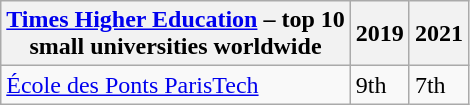<table class="wikitable sortable">
<tr>
<th><a href='#'>Times Higher Education</a> – top 10<br>small universities worldwide</th>
<th>2019</th>
<th>2021</th>
</tr>
<tr>
<td><a href='#'>École des Ponts ParisTech</a></td>
<td>9th</td>
<td>7th</td>
</tr>
</table>
